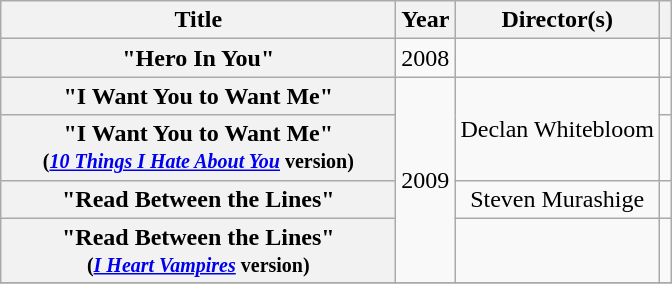<table class="wikitable sortable plainrowheaders" style="text-align:center;">
<tr>
<th scope="col" style="width:16em;">Title</th>
<th scope="col">Year</th>
<th scope="col">Director(s)</th>
<th scope="col"></th>
</tr>
<tr>
<th scope="row">"Hero In You"</th>
<td>2008</td>
<td></td>
<td></td>
</tr>
<tr>
<th scope="row">"I Want You to Want Me"</th>
<td rowspan="4">2009</td>
<td rowspan="2">Declan Whitebloom</td>
<td></td>
</tr>
<tr>
<th scope="row">"I Want You to Want Me" <br><small>(<em><a href='#'>10 Things I Hate About You</a></em> version)</small></th>
<td></td>
</tr>
<tr>
<th scope="row">"Read Between the Lines"</th>
<td>Steven Murashige</td>
<td></td>
</tr>
<tr>
<th scope="row">"Read Between the Lines" <br><small>(<em><a href='#'>I Heart Vampires</a></em> version)</small></th>
<td></td>
<td></td>
</tr>
<tr>
</tr>
</table>
